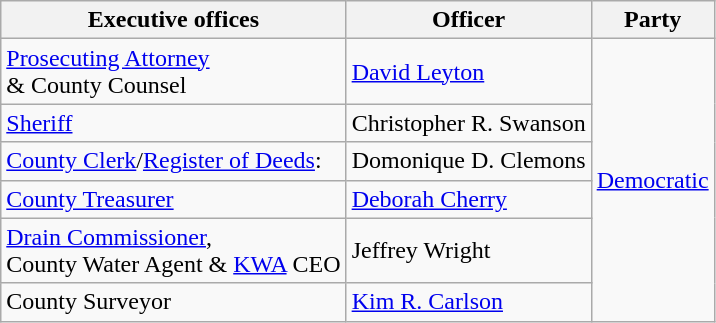<table class="wikitable">
<tr>
<th>Executive offices</th>
<th>Officer</th>
<th>Party</th>
</tr>
<tr>
<td><a href='#'>Prosecuting Attorney</a><br>& County Counsel</td>
<td><a href='#'>David Leyton</a></td>
<td rowspan=6 ><a href='#'>Democratic</a></td>
</tr>
<tr>
<td><a href='#'>Sheriff</a></td>
<td>Christopher R. Swanson</td>
</tr>
<tr>
<td><a href='#'>County Clerk</a>/<a href='#'>Register of Deeds</a>:</td>
<td>Domonique D. Clemons</td>
</tr>
<tr>
<td><a href='#'>County Treasurer</a></td>
<td><a href='#'>Deborah Cherry</a></td>
</tr>
<tr>
<td><a href='#'>Drain Commissioner</a>,<br>County Water Agent & <a href='#'>KWA</a> CEO</td>
<td>Jeffrey Wright</td>
</tr>
<tr>
<td>County Surveyor</td>
<td><a href='#'>Kim R. Carlson</a></td>
</tr>
</table>
